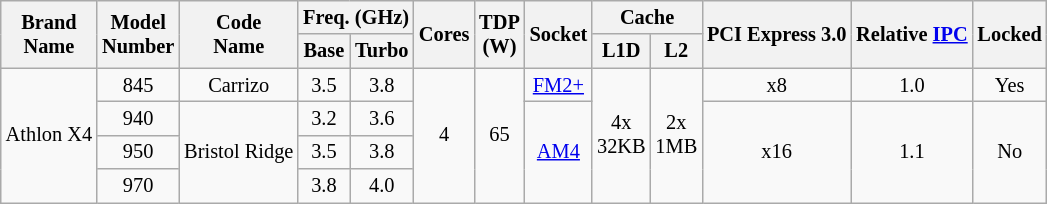<table class="wikitable" style="font-size: 85%; text-align: center">
<tr>
<th rowspan="2">Brand<br>Name</th>
<th rowspan="2">Model<br>Number</th>
<th rowspan="2">Code<br>Name</th>
<th colspan="2">Freq. (GHz)</th>
<th rowspan="2">Cores</th>
<th rowspan="2">TDP<br>(W)</th>
<th rowspan="2">Socket</th>
<th colspan="2">Cache</th>
<th rowspan="2">PCI Express 3.0</th>
<th rowspan="2">Relative <a href='#'>IPC</a></th>
<th rowspan="2">Locked</th>
</tr>
<tr>
<th>Base</th>
<th>Turbo</th>
<th>L1D</th>
<th>L2</th>
</tr>
<tr>
<td rowspan="4">Athlon X4</td>
<td>845</td>
<td>Carrizo</td>
<td>3.5</td>
<td>3.8</td>
<td rowspan="4">4</td>
<td rowspan="4">65</td>
<td><a href='#'>FM2+</a></td>
<td rowspan="4">4x<br>32KB</td>
<td rowspan="4">2x<br>1MB</td>
<td>x8</td>
<td>1.0</td>
<td>Yes</td>
</tr>
<tr>
<td>940</td>
<td rowspan="3">Bristol Ridge</td>
<td>3.2</td>
<td>3.6</td>
<td rowspan="3"><a href='#'>AM4</a></td>
<td rowspan="3">x16</td>
<td rowspan="3">1.1</td>
<td rowspan="3">No</td>
</tr>
<tr>
<td>950</td>
<td>3.5</td>
<td>3.8</td>
</tr>
<tr>
<td>970</td>
<td>3.8</td>
<td>4.0</td>
</tr>
</table>
